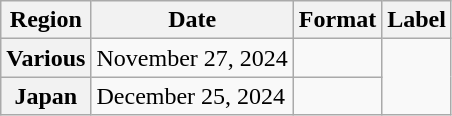<table class="wikitable plainrowheaders">
<tr>
<th scope="col">Region</th>
<th scope="col">Date</th>
<th scope="col">Format</th>
<th scope="col">Label</th>
</tr>
<tr>
<th scope="row">Various</th>
<td>November 27, 2024</td>
<td></td>
<td rowspan="2"></td>
</tr>
<tr>
<th scope="row">Japan</th>
<td>December 25, 2024</td>
<td></td>
</tr>
</table>
